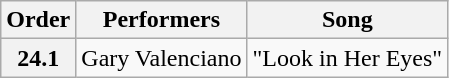<table class="wikitable" style="text-align:center;">
<tr>
<th>Order</th>
<th>Performers</th>
<th>Song</th>
</tr>
<tr>
<th>24.1</th>
<td>Gary Valenciano</td>
<td>"Look in Her Eyes"</td>
</tr>
</table>
